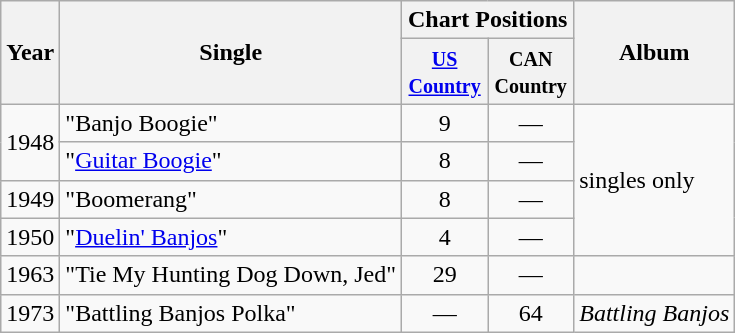<table class="wikitable">
<tr>
<th rowspan="2">Year</th>
<th rowspan="2">Single</th>
<th colspan="2">Chart Positions</th>
<th rowspan="2">Album</th>
</tr>
<tr>
<th style="width:50px;"><small><a href='#'>US Country</a></small></th>
<th style="width:50px;"><small>CAN Country</small></th>
</tr>
<tr>
<td rowspan="2">1948</td>
<td>"Banjo Boogie"</td>
<td style="text-align:center;">9</td>
<td style="text-align:center;">—</td>
<td rowspan="4">singles only</td>
</tr>
<tr>
<td>"<a href='#'>Guitar Boogie</a>"</td>
<td style="text-align:center;">8</td>
<td style="text-align:center;">—</td>
</tr>
<tr>
<td>1949</td>
<td>"Boomerang"</td>
<td style="text-align:center;">8</td>
<td style="text-align:center;">—</td>
</tr>
<tr>
<td>1950</td>
<td>"<a href='#'>Duelin' Banjos</a>"</td>
<td style="text-align:center;">4</td>
<td style="text-align:center;">—</td>
</tr>
<tr>
<td>1963</td>
<td>"Tie My Hunting Dog Down, Jed"</td>
<td style="text-align:center;">29</td>
<td style="text-align:center;">—</td>
</tr>
<tr>
<td>1973</td>
<td>"Battling Banjos Polka"</td>
<td style="text-align:center;">—</td>
<td style="text-align:center;">64</td>
<td><em>Battling Banjos</em></td>
</tr>
</table>
